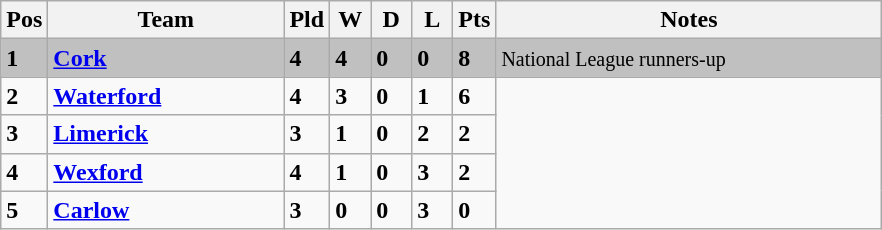<table class="wikitable" style="text-align: centre;">
<tr>
<th width=20>Pos</th>
<th width=150>Team</th>
<th width=20>Pld</th>
<th width=20>W</th>
<th width=20>D</th>
<th width=20>L</th>
<th width=20>Pts</th>
<th width=250>Notes</th>
</tr>
<tr style="background:silver;">
<td><strong>1</strong></td>
<td align=left><strong> <a href='#'>Cork</a> </strong></td>
<td><strong>4</strong></td>
<td><strong>4</strong></td>
<td><strong>0</strong></td>
<td><strong>0</strong></td>
<td><strong>8</strong></td>
<td><small>National League runners-up</small></td>
</tr>
<tr>
<td><strong>2</strong></td>
<td align=left><strong> <a href='#'>Waterford</a> </strong></td>
<td><strong>4</strong></td>
<td><strong>3</strong></td>
<td><strong>0</strong></td>
<td><strong>1</strong></td>
<td><strong>6</strong></td>
</tr>
<tr>
<td><strong>3</strong></td>
<td align=left><strong> <a href='#'>Limerick</a> </strong></td>
<td><strong>3</strong></td>
<td><strong>1</strong></td>
<td><strong>0</strong></td>
<td><strong>2</strong></td>
<td><strong>2</strong></td>
</tr>
<tr>
<td><strong>4</strong></td>
<td align=left><strong> <a href='#'>Wexford</a> </strong></td>
<td><strong>4</strong></td>
<td><strong>1</strong></td>
<td><strong>0</strong></td>
<td><strong>3</strong></td>
<td><strong>2</strong></td>
</tr>
<tr>
<td><strong>5</strong></td>
<td align=left><strong> <a href='#'>Carlow</a> </strong></td>
<td><strong>3</strong></td>
<td><strong>0</strong></td>
<td><strong>0</strong></td>
<td><strong>3</strong></td>
<td><strong>0</strong></td>
</tr>
</table>
